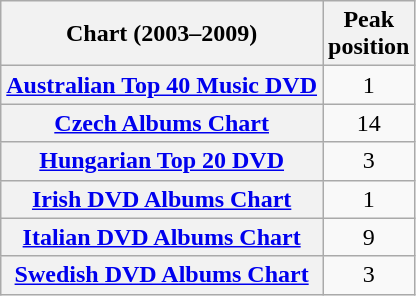<table class="wikitable sortable plainrowheaders" style="text-align:center">
<tr>
<th>Chart (2003–2009)</th>
<th>Peak<br>position</th>
</tr>
<tr>
<th scope="row"><a href='#'>Australian Top 40 Music DVD</a></th>
<td>1</td>
</tr>
<tr>
<th scope="row"><a href='#'>Czech Albums Chart</a></th>
<td>14</td>
</tr>
<tr>
<th scope="row"><a href='#'>Hungarian Top 20 DVD</a></th>
<td>3</td>
</tr>
<tr>
<th scope="row"><a href='#'>Irish DVD Albums Chart</a></th>
<td>1</td>
</tr>
<tr>
<th scope="row"><a href='#'>Italian DVD Albums Chart</a></th>
<td>9</td>
</tr>
<tr>
<th scope="row"><a href='#'>Swedish DVD Albums Chart</a></th>
<td>3</td>
</tr>
</table>
